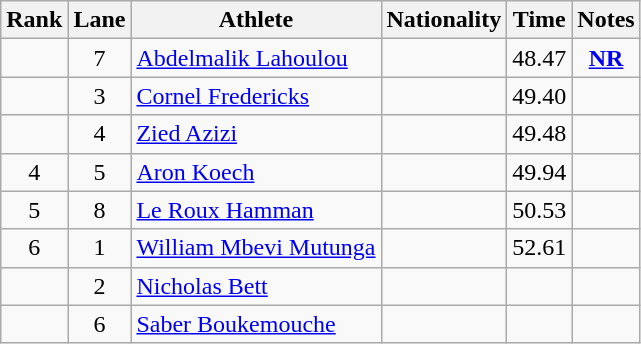<table class="wikitable sortable" style="text-align:center">
<tr>
<th>Rank</th>
<th>Lane</th>
<th>Athlete</th>
<th>Nationality</th>
<th>Time</th>
<th>Notes</th>
</tr>
<tr>
<td></td>
<td>7</td>
<td align="left"><a href='#'>Abdelmalik Lahoulou</a></td>
<td align=left></td>
<td>48.47</td>
<td><strong><a href='#'>NR</a></strong></td>
</tr>
<tr>
<td></td>
<td>3</td>
<td align="left"><a href='#'>Cornel Fredericks</a></td>
<td align=left></td>
<td>49.40</td>
<td></td>
</tr>
<tr>
<td></td>
<td>4</td>
<td align="left"><a href='#'>Zied Azizi</a></td>
<td align=left></td>
<td>49.48</td>
<td></td>
</tr>
<tr>
<td>4</td>
<td>5</td>
<td align="left"><a href='#'>Aron Koech</a></td>
<td align=left></td>
<td>49.94</td>
<td></td>
</tr>
<tr>
<td>5</td>
<td>8</td>
<td align="left"><a href='#'>Le Roux Hamman</a></td>
<td align=left></td>
<td>50.53</td>
<td></td>
</tr>
<tr>
<td>6</td>
<td>1</td>
<td align="left"><a href='#'>William Mbevi Mutunga</a></td>
<td align=left></td>
<td>52.61</td>
<td></td>
</tr>
<tr>
<td></td>
<td>2</td>
<td align="left"><a href='#'>Nicholas Bett</a></td>
<td align=left></td>
<td></td>
<td></td>
</tr>
<tr>
<td></td>
<td>6</td>
<td align="left"><a href='#'>Saber Boukemouche</a></td>
<td align=left></td>
<td></td>
<td></td>
</tr>
</table>
